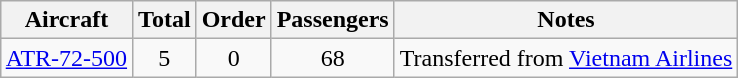<table class="wikitable" style="margin:1em auto; border-collapse:collapse;text-align:center">
<tr>
<th>Aircraft</th>
<th>Total</th>
<th>Order</th>
<th>Passengers</th>
<th>Notes</th>
</tr>
<tr>
<td><a href='#'>ATR-72-500</a></td>
<td>5</td>
<td>0</td>
<td>68</td>
<td>Transferred from <a href='#'>Vietnam Airlines</a></td>
</tr>
</table>
